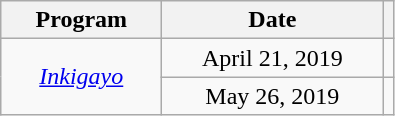<table class="wikitable" style="text-align:center;">
<tr>
<th width="100">Program</th>
<th width="140">Date</th>
<th class="unsortable"></th>
</tr>
<tr>
<td scope="row" rowspan="2"><em><a href='#'>Inkigayo</a></em></td>
<td>April 21, 2019</td>
<td style="text-align:center;"></td>
</tr>
<tr>
<td>May 26, 2019</td>
<td style="text-align:center;"></td>
</tr>
</table>
